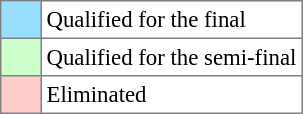<table bgcolor="#f7f8ff" cellpadding="3" cellspacing="0" border="1" style="font-size: 95%; border: gray solid 1px; border-collapse: collapse;text-align:center;">
<tr>
<td style="background: #97DEFF;" width="20"></td>
<td bgcolor="#ffffff" align="left">Qualified for the final</td>
</tr>
<tr>
<td style="background: #CCFFCC;" width="20"></td>
<td bgcolor="#ffffff" align="left">Qualified for the semi-final</td>
</tr>
<tr>
<td style="background: #ffcccc;" width="20"></td>
<td bgcolor="#ffffff" align="left">Eliminated</td>
</tr>
</table>
